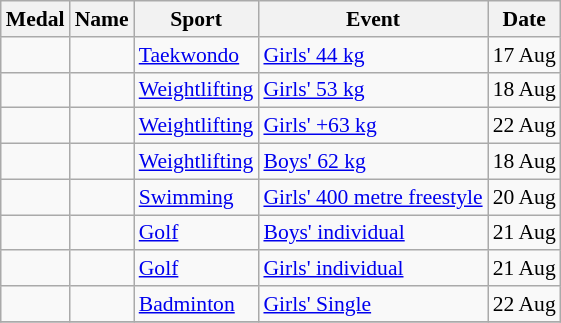<table class="wikitable sortable" style="font-size:90%">
<tr>
<th>Medal</th>
<th>Name</th>
<th>Sport</th>
<th>Event</th>
<th>Date</th>
</tr>
<tr>
<td></td>
<td></td>
<td><a href='#'>Taekwondo</a></td>
<td><a href='#'>Girls' 44 kg</a></td>
<td>17 Aug</td>
</tr>
<tr>
<td></td>
<td></td>
<td><a href='#'>Weightlifting</a></td>
<td><a href='#'>Girls' 53 kg</a></td>
<td>18 Aug</td>
</tr>
<tr>
<td></td>
<td></td>
<td><a href='#'>Weightlifting</a></td>
<td><a href='#'>Girls' +63 kg</a></td>
<td>22 Aug</td>
</tr>
<tr>
<td></td>
<td></td>
<td><a href='#'>Weightlifting</a></td>
<td><a href='#'>Boys' 62 kg</a></td>
<td>18 Aug</td>
</tr>
<tr>
<td></td>
<td></td>
<td><a href='#'>Swimming</a></td>
<td><a href='#'>Girls' 400 metre freestyle</a></td>
<td>20 Aug</td>
</tr>
<tr>
<td></td>
<td></td>
<td><a href='#'>Golf</a></td>
<td><a href='#'>Boys' individual</a></td>
<td>21 Aug</td>
</tr>
<tr>
<td></td>
<td></td>
<td><a href='#'>Golf</a></td>
<td><a href='#'>Girls' individual</a></td>
<td>21 Aug</td>
</tr>
<tr>
<td></td>
<td></td>
<td><a href='#'>Badminton</a></td>
<td><a href='#'>Girls' Single</a></td>
<td>22 Aug</td>
</tr>
<tr>
</tr>
</table>
